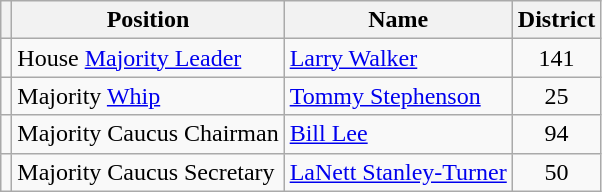<table class="wikitable">
<tr>
<th></th>
<th>Position</th>
<th>Name</th>
<th>District</th>
</tr>
<tr>
<td></td>
<td>House <a href='#'>Majority Leader</a></td>
<td><a href='#'>Larry Walker</a></td>
<td align=center>141</td>
</tr>
<tr>
<td></td>
<td>Majority <a href='#'>Whip</a></td>
<td><a href='#'>Tommy Stephenson</a></td>
<td align=center>25</td>
</tr>
<tr>
<td></td>
<td>Majority Caucus Chairman</td>
<td><a href='#'>Bill Lee</a></td>
<td align=center>94</td>
</tr>
<tr>
<td></td>
<td>Majority Caucus Secretary</td>
<td><a href='#'>LaNett Stanley-Turner</a></td>
<td align=center>50</td>
</tr>
</table>
